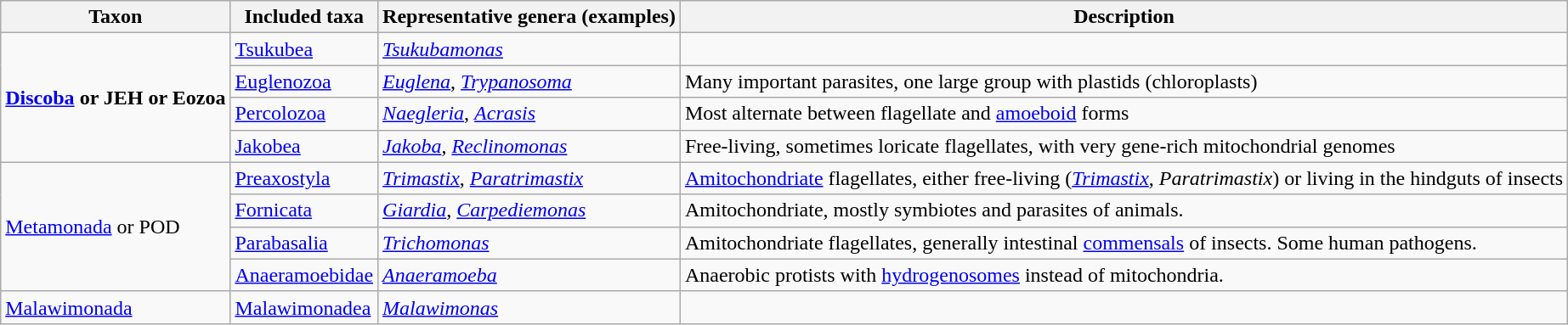<table class=wikitable>
<tr>
<th>Taxon</th>
<th>Included taxa</th>
<th>Representative genera (examples)</th>
<th>Description</th>
</tr>
<tr>
<td rowspan="4"><strong><a href='#'>Discoba</a> or JEH or Eozoa</strong></td>
<td><a href='#'>Tsukubea</a></td>
<td><em><a href='#'>Tsukubamonas</a></em></td>
<td></td>
</tr>
<tr>
<td><a href='#'>Euglenozoa</a></td>
<td><em><a href='#'>Euglena</a></em>, <em><a href='#'>Trypanosoma</a></em></td>
<td>Many important parasites, one large group with plastids (chloroplasts)</td>
</tr>
<tr>
<td><a href='#'>Percolozoa</a></td>
<td><em><a href='#'>Naegleria</a></em>, <em><a href='#'>Acrasis</a></em></td>
<td>Most alternate between flagellate and <a href='#'>amoeboid</a> forms</td>
</tr>
<tr>
<td><a href='#'>Jakobea</a></td>
<td><em><a href='#'>Jakoba</a></em>, <em><a href='#'>Reclinomonas</a></em></td>
<td>Free-living, sometimes loricate flagellates, with very gene-rich mitochondrial genomes</td>
</tr>
<tr>
<td rowspan=4><a href='#'>Metamonada</a> or POD</td>
<td><a href='#'>Preaxostyla</a></td>
<td><em><a href='#'>Trimastix</a></em>, <em><a href='#'>Paratrimastix</a></em></td>
<td><a href='#'>Amitochondriate</a> flagellates, either free-living (<em><a href='#'>Trimastix</a></em>, <em>Paratrimastix</em>) or living in the hindguts of insects</td>
</tr>
<tr>
<td><a href='#'>Fornicata</a></td>
<td><em><a href='#'>Giardia</a></em>, <em><a href='#'>Carpediemonas</a></em></td>
<td>Amitochondriate, mostly symbiotes and parasites of animals.</td>
</tr>
<tr>
<td><a href='#'>Parabasalia</a></td>
<td><em><a href='#'>Trichomonas</a></em></td>
<td>Amitochondriate flagellates, generally intestinal <a href='#'>commensals</a> of insects. Some human pathogens.</td>
</tr>
<tr>
<td><a href='#'>Anaeramoebidae</a></td>
<td><em><a href='#'>Anaeramoeba</a></em></td>
<td>Anaerobic protists with <a href='#'>hydrogenosomes</a> instead of mitochondria.</td>
</tr>
<tr>
<td><a href='#'>Malawimonada</a></td>
<td><a href='#'>Malawimonadea</a></td>
<td><em><a href='#'>Malawimonas</a></em></td>
<td></td>
</tr>
</table>
